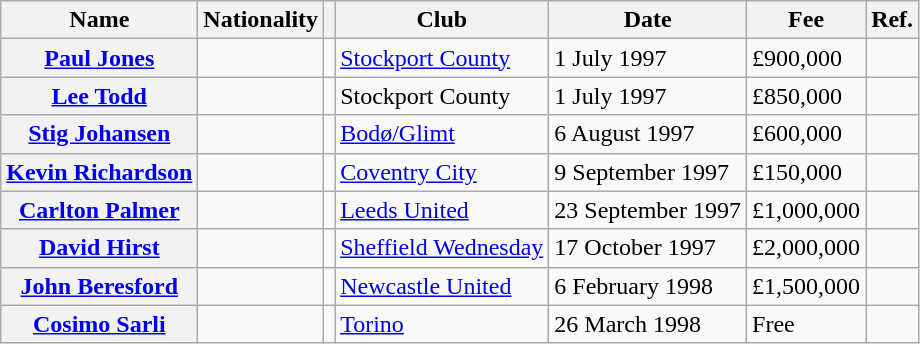<table class="wikitable plainrowheaders">
<tr>
<th scope="col">Name</th>
<th scope="col">Nationality</th>
<th scope="col"></th>
<th scope="col">Club</th>
<th scope="col">Date</th>
<th scope="col">Fee</th>
<th scope="col">Ref.</th>
</tr>
<tr>
<th scope="row"><a href='#'>Paul Jones</a></th>
<td></td>
<td align="center"></td>
<td> <a href='#'>Stockport County</a></td>
<td>1 July 1997</td>
<td>£900,000</td>
<td align="center"></td>
</tr>
<tr>
<th scope="row"><a href='#'>Lee Todd</a></th>
<td></td>
<td align="center"></td>
<td> Stockport County</td>
<td>1 July 1997</td>
<td>£850,000</td>
<td align="center"></td>
</tr>
<tr>
<th scope="row"><a href='#'>Stig Johansen</a></th>
<td></td>
<td align="center"></td>
<td> <a href='#'>Bodø/Glimt</a></td>
<td>6 August 1997</td>
<td>£600,000</td>
<td align="center"></td>
</tr>
<tr>
<th scope="row"><a href='#'>Kevin Richardson</a></th>
<td></td>
<td align="center"></td>
<td> <a href='#'>Coventry City</a></td>
<td>9 September 1997</td>
<td>£150,000</td>
<td align="center"></td>
</tr>
<tr>
<th scope="row"><a href='#'>Carlton Palmer</a></th>
<td></td>
<td align="center"></td>
<td> <a href='#'>Leeds United</a></td>
<td>23 September 1997</td>
<td>£1,000,000</td>
<td align="center"></td>
</tr>
<tr>
<th scope="row"><a href='#'>David Hirst</a></th>
<td></td>
<td align="center"></td>
<td> <a href='#'>Sheffield Wednesday</a></td>
<td>17 October 1997</td>
<td>£2,000,000</td>
<td align="center"></td>
</tr>
<tr>
<th scope="row"><a href='#'>John Beresford</a></th>
<td></td>
<td align="center"></td>
<td> <a href='#'>Newcastle United</a></td>
<td>6 February 1998</td>
<td>£1,500,000</td>
<td align="center"></td>
</tr>
<tr>
<th scope="row"><a href='#'>Cosimo Sarli</a></th>
<td></td>
<td align="center"></td>
<td> <a href='#'>Torino</a></td>
<td>26 March 1998</td>
<td>Free</td>
<td align="center"></td>
</tr>
</table>
